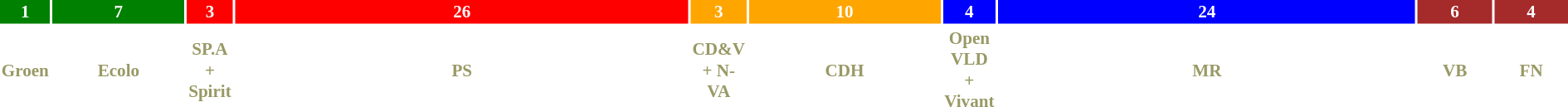<table style="width:100%; font-size:88%; text-align:center;">
<tr style="font-weight:bold">
<td style="background:green; width:1.35%; color:white">1</td>
<td style="background:green; width:8.35%; color:white">7</td>
<td style="background:red; width:2.44%; color:white">3</td>
<td style="background:red; width:28.75%; color:white">26</td>
<td style="background:orange; width:2.31%; color:white">3</td>
<td style="background:orange; width:12.14%; color:white">10</td>
<td style="background:blue; width:2.74%; color:white">4</td>
<td style="background:blue; width:26.46%; color:white">24</td>
<td style="background:brown; width:4.69%; color:white">6</td>
<td style="background:brown; width:4.67%; color:white">4</td>
</tr>
<tr style="font-weight:bold; color:#996;">
<td>Groen</td>
<td>Ecolo</td>
<td>SP.A + Spirit</td>
<td>PS</td>
<td>CD&V + N-VA</td>
<td>CDH</td>
<td>Open VLD + Vivant</td>
<td>MR</td>
<td>VB</td>
<td>FN</td>
</tr>
</table>
